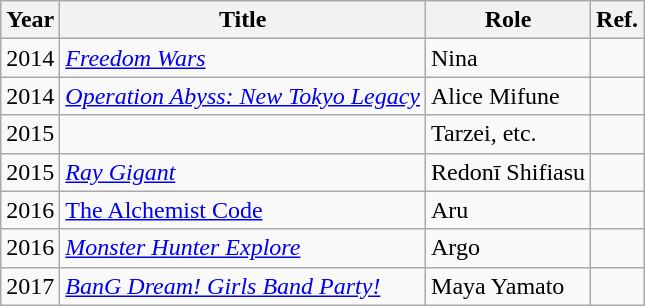<table class="wikitable sortable plainrowheaders">
<tr>
<th scope="col">Year</th>
<th scope="col">Title</th>
<th scope="col">Role</th>
<th scope="col" class="unsortable">Ref.</th>
</tr>
<tr>
<td>2014</td>
<td><em><a href='#'>Freedom Wars</a></em></td>
<td>Nina</td>
<td></td>
</tr>
<tr>
<td>2014</td>
<td><em><a href='#'>Operation Abyss: New Tokyo Legacy</a></em></td>
<td>Alice Mifune</td>
<td></td>
</tr>
<tr>
<td>2015</td>
<td></td>
<td>Tarzei, etc.</td>
<td></td>
</tr>
<tr>
<td>2015</td>
<td><em><a href='#'>Ray Gigant</a></em></td>
<td>Redonī Shifiasu</td>
<td></td>
</tr>
<tr>
<td>2016</td>
<td><a href='#'>The Alchemist Code</a></td>
<td>Aru</td>
<td></td>
</tr>
<tr>
<td>2016</td>
<td><em><a href='#'>Monster Hunter Explore</a></em></td>
<td>Argo</td>
<td></td>
</tr>
<tr>
<td>2017</td>
<td><em><a href='#'>BanG Dream! Girls Band Party!</a></em></td>
<td>Maya Yamato</td>
<td></td>
</tr>
</table>
